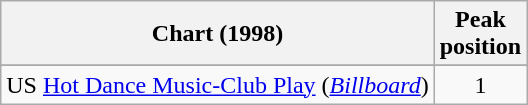<table class="wikitable">
<tr>
<th>Chart (1998)</th>
<th>Peak<br>position</th>
</tr>
<tr>
</tr>
<tr>
<td align="left">US <a href='#'>Hot Dance Music-Club Play</a> (<em><a href='#'>Billboard</a></em>)</td>
<td style="text-align:center;">1</td>
</tr>
</table>
